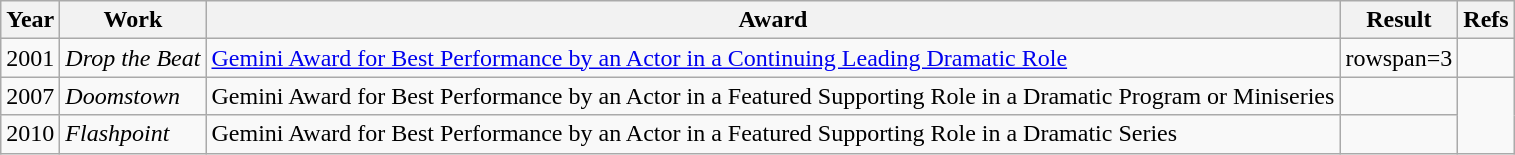<table class="wikitable sortable">
<tr>
<th>Year</th>
<th>Work</th>
<th>Award</th>
<th>Result</th>
<th>Refs</th>
</tr>
<tr>
<td>2001</td>
<td><em>Drop the Beat</em></td>
<td><a href='#'>Gemini Award for Best Performance by an Actor in a Continuing Leading Dramatic Role</a></td>
<td>rowspan=3 </td>
<td></td>
</tr>
<tr>
<td>2007</td>
<td><em>Doomstown</em></td>
<td>Gemini Award for Best Performance by an Actor in a Featured Supporting Role in a Dramatic Program or Miniseries</td>
<td></td>
</tr>
<tr>
<td>2010</td>
<td><em>Flashpoint</em></td>
<td>Gemini Award for Best Performance by an Actor in a Featured Supporting Role in a Dramatic Series</td>
<td></td>
</tr>
</table>
